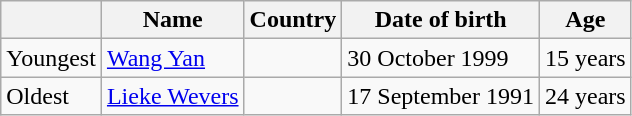<table class="wikitable">
<tr>
<th></th>
<th>Name</th>
<th>Country</th>
<th>Date of birth</th>
<th>Age</th>
</tr>
<tr>
<td>Youngest</td>
<td><a href='#'>Wang Yan</a></td>
<td></td>
<td>30 October 1999</td>
<td>15 years</td>
</tr>
<tr>
<td>Oldest</td>
<td><a href='#'>Lieke Wevers</a></td>
<td></td>
<td>17 September 1991</td>
<td>24 years</td>
</tr>
</table>
